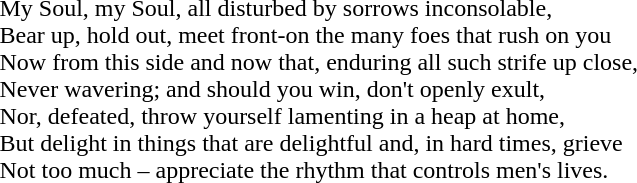<table style="border: 0px; margin-left:30px; white-space:nowrap;">
<tr>
<th scope="col" width="350px"></th>
<th scope="col" width="350px"></th>
</tr>
<tr border="0">
</tr>
<tr Valign=top>
<td><br><br></td>
<td><br>My Soul, my Soul, all disturbed by sorrows inconsolable,<br>
Bear up, hold out, meet front-on the many foes that rush on you<br>
Now from this side and now that, enduring all such strife up close,<br>
Never wavering; and should you win, don't openly exult,<br>
Nor, defeated, throw yourself lamenting in a heap at home,<br>
But delight in things that are delightful and, in hard times, grieve<br>
Not too much – appreciate the rhythm that controls men's lives.<br></td>
</tr>
</table>
